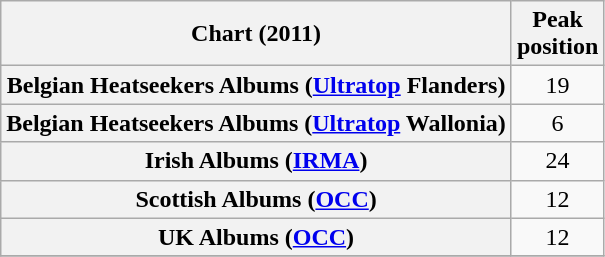<table class="wikitable plainrowheaders sortable">
<tr>
<th>Chart (2011)</th>
<th>Peak<br>position</th>
</tr>
<tr>
<th scope="row">Belgian Heatseekers Albums (<a href='#'>Ultratop</a> Flanders)</th>
<td align=center>19</td>
</tr>
<tr>
<th scope="row">Belgian Heatseekers Albums (<a href='#'>Ultratop</a> Wallonia)</th>
<td align=center>6</td>
</tr>
<tr>
<th scope="row">Irish Albums (<a href='#'>IRMA</a>)</th>
<td style="text-align:center;">24</td>
</tr>
<tr>
<th scope="row">Scottish Albums (<a href='#'>OCC</a>)</th>
<td style="text-align:center;">12</td>
</tr>
<tr>
<th scope="row">UK Albums (<a href='#'>OCC</a>)</th>
<td style="text-align:center;">12</td>
</tr>
<tr>
</tr>
</table>
